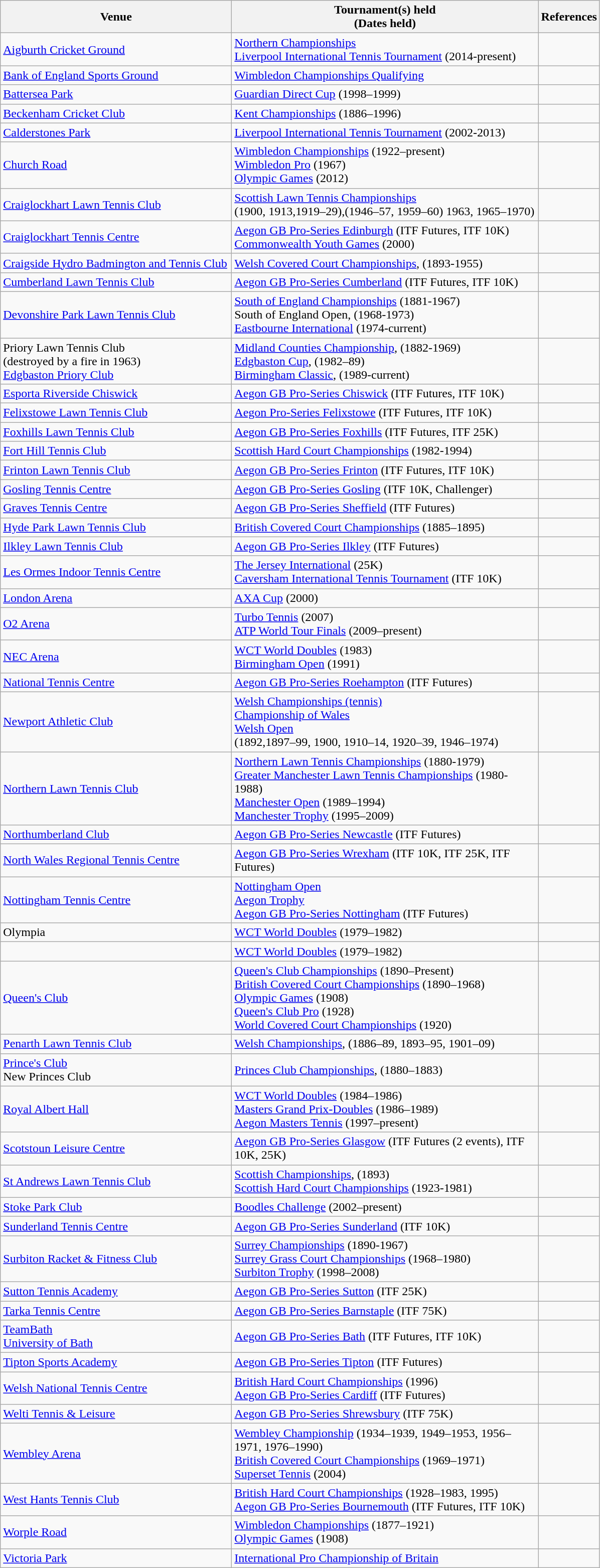<table class=wikitable>
<tr>
<th width=300>Venue</th>
<th width=400>Tournament(s) held<br>(Dates held)</th>
<th width=30>References</th>
</tr>
<tr>
<td><a href='#'>Aigburth Cricket Ground</a></td>
<td><a href='#'>Northern Championships</a><br><a href='#'>Liverpool International Tennis Tournament</a> (2014-present)</td>
<td></td>
</tr>
<tr>
<td><a href='#'>Bank of England Sports Ground</a></td>
<td><a href='#'>Wimbledon Championships Qualifying</a></td>
<td></td>
</tr>
<tr>
<td><a href='#'>Battersea Park</a></td>
<td><a href='#'>Guardian Direct Cup</a> (1998–1999)</td>
<td></td>
</tr>
<tr>
<td><a href='#'>Beckenham Cricket Club</a></td>
<td><a href='#'>Kent Championships</a> (1886–1996)</td>
<td></td>
</tr>
<tr>
<td><a href='#'>Calderstones Park</a></td>
<td><a href='#'>Liverpool International Tennis Tournament</a> (2002-2013)</td>
<td></td>
</tr>
<tr>
<td><a href='#'>Church Road</a></td>
<td><a href='#'>Wimbledon Championships</a> (1922–present)<br><a href='#'>Wimbledon Pro</a> (1967)<br><a href='#'>Olympic Games</a> (2012)</td>
<td></td>
</tr>
<tr>
<td><a href='#'>Craiglockhart Lawn Tennis Club</a></td>
<td><a href='#'>Scottish Lawn Tennis Championships</a><br>(1900, 1913,1919–29),(1946–57, 1959–60) 1963, 1965–1970)</td>
<td></td>
</tr>
<tr>
<td><a href='#'>Craiglockhart Tennis Centre</a></td>
<td><a href='#'>Aegon GB Pro-Series Edinburgh</a> (ITF Futures, ITF 10K)<br><a href='#'>Commonwealth Youth Games</a> (2000)</td>
<td></td>
</tr>
<tr>
<td><a href='#'>Craigside Hydro Badmington and Tennis Club</a></td>
<td><a href='#'>Welsh Covered Court Championships</a>, (1893-1955)</td>
<td></td>
</tr>
<tr>
<td><a href='#'>Cumberland Lawn Tennis Club</a></td>
<td><a href='#'>Aegon GB Pro-Series Cumberland</a> (ITF Futures, ITF 10K)</td>
<td></td>
</tr>
<tr>
<td><a href='#'>Devonshire Park Lawn Tennis Club</a></td>
<td><a href='#'>South of England Championships</a> (1881-1967)<br>South of England Open, (1968-1973)<br><a href='#'>Eastbourne International</a> (1974-current)</td>
<td></td>
</tr>
<tr>
<td>Priory Lawn Tennis Club<br>(destroyed by a fire in 1963)<br><a href='#'>Edgbaston Priory Club</a></td>
<td><a href='#'>Midland Counties Championship</a>, (1882-1969)<br><a href='#'>Edgbaston Cup</a>, (1982–89)<br><a href='#'>Birmingham Classic</a>, (1989-current)</td>
<td></td>
</tr>
<tr>
<td><a href='#'>Esporta Riverside Chiswick</a></td>
<td><a href='#'>Aegon GB Pro-Series Chiswick</a> (ITF Futures, ITF 10K)</td>
<td></td>
</tr>
<tr>
<td><a href='#'>Felixstowe Lawn Tennis Club</a></td>
<td><a href='#'>Aegon Pro-Series Felixstowe</a> (ITF Futures, ITF 10K)</td>
<td></td>
</tr>
<tr>
<td><a href='#'>Foxhills Lawn Tennis Club</a></td>
<td><a href='#'>Aegon GB Pro-Series Foxhills</a> (ITF Futures, ITF 25K)</td>
<td></td>
</tr>
<tr>
<td><a href='#'>Fort Hill Tennis Club</a></td>
<td><a href='#'>Scottish Hard Court Championships</a> (1982-1994)</td>
<td></td>
</tr>
<tr>
<td><a href='#'>Frinton Lawn Tennis Club</a></td>
<td><a href='#'>Aegon GB Pro-Series Frinton</a> (ITF Futures, ITF 10K)</td>
<td></td>
</tr>
<tr>
<td><a href='#'>Gosling Tennis Centre</a></td>
<td><a href='#'>Aegon GB Pro-Series Gosling</a> (ITF 10K, Challenger)</td>
<td></td>
</tr>
<tr>
<td><a href='#'>Graves Tennis Centre</a></td>
<td><a href='#'>Aegon GB Pro-Series Sheffield</a> (ITF Futures)</td>
<td></td>
</tr>
<tr>
<td><a href='#'>Hyde Park Lawn Tennis Club</a></td>
<td><a href='#'>British Covered Court Championships</a> (1885–1895)</td>
<td></td>
</tr>
<tr>
<td><a href='#'>Ilkley Lawn Tennis Club</a></td>
<td><a href='#'>Aegon GB Pro-Series Ilkley</a> (ITF Futures)</td>
<td></td>
</tr>
<tr>
<td><a href='#'>Les Ormes Indoor Tennis Centre</a></td>
<td><a href='#'>The Jersey International</a> (25K)<br><a href='#'>Caversham International Tennis Tournament</a> (ITF 10K)</td>
<td></td>
</tr>
<tr>
<td><a href='#'>London Arena</a></td>
<td><a href='#'>AXA Cup</a> (2000)</td>
<td></td>
</tr>
<tr>
<td><a href='#'>O2 Arena</a></td>
<td><a href='#'>Turbo Tennis</a> (2007)<br><a href='#'>ATP World Tour Finals</a> (2009–present)</td>
<td></td>
</tr>
<tr>
<td><a href='#'>NEC Arena</a></td>
<td><a href='#'>WCT World Doubles</a> (1983)<br><a href='#'>Birmingham Open</a> (1991)</td>
<td></td>
</tr>
<tr>
<td><a href='#'>National Tennis Centre</a></td>
<td><a href='#'>Aegon GB Pro-Series Roehampton</a> (ITF Futures)</td>
<td></td>
</tr>
<tr>
<td><a href='#'>Newport Athletic Club</a></td>
<td><a href='#'>Welsh Championships (tennis)</a><br><a href='#'>Championship of Wales</a><br><a href='#'>Welsh Open</a><br>(1892,1897–99, 1900, 1910–14, 1920–39, 1946–1974)</td>
<td></td>
</tr>
<tr>
<td><a href='#'>Northern Lawn Tennis Club</a></td>
<td><a href='#'>Northern Lawn Tennis Championships</a> (1880-1979)<br><a href='#'>Greater Manchester Lawn Tennis Championships</a> (1980-1988)<br><a href='#'>Manchester Open</a> (1989–1994)<br><a href='#'>Manchester Trophy</a> (1995–2009)</td>
<td></td>
</tr>
<tr>
<td><a href='#'>Northumberland Club</a></td>
<td><a href='#'>Aegon GB Pro-Series Newcastle</a> (ITF Futures)</td>
<td></td>
</tr>
<tr>
<td><a href='#'>North Wales Regional Tennis Centre</a></td>
<td><a href='#'>Aegon GB Pro-Series Wrexham</a> (ITF 10K, ITF 25K, ITF Futures)</td>
<td></td>
</tr>
<tr>
<td><a href='#'>Nottingham Tennis Centre</a></td>
<td><a href='#'>Nottingham Open</a><br><a href='#'>Aegon Trophy</a><br><a href='#'>Aegon GB Pro-Series Nottingham</a> (ITF Futures)</td>
<td></td>
</tr>
<tr>
<td>Olympia</td>
<td><a href='#'>WCT World Doubles</a> (1979–1982)</td>
<td></td>
</tr>
<tr>
<td></td>
<td><a href='#'>WCT World Doubles</a> (1979–1982)</td>
<td></td>
</tr>
<tr>
<td><a href='#'>Queen's Club</a></td>
<td><a href='#'>Queen's Club Championships</a> (1890–Present) <br> <a href='#'>British Covered Court Championships</a> (1890–1968) <br> <a href='#'>Olympic Games</a> (1908) <br> <a href='#'>Queen's Club Pro</a> (1928) <br> <a href='#'>World Covered Court Championships</a> (1920)</td>
<td></td>
</tr>
<tr>
<td><a href='#'>Penarth Lawn Tennis Club</a></td>
<td><a href='#'>Welsh Championships</a>, (1886–89, 1893–95, 1901–09)</td>
<td></td>
</tr>
<tr>
<td><a href='#'>Prince's Club</a><br>New Princes Club</td>
<td><a href='#'>Princes Club Championships</a>, (1880–1883)</td>
<td></td>
</tr>
<tr>
<td><a href='#'>Royal Albert Hall</a></td>
<td><a href='#'>WCT World Doubles</a> (1984–1986)<br><a href='#'>Masters Grand Prix-Doubles</a> (1986–1989)<br><a href='#'>Aegon Masters Tennis</a> (1997–present)</td>
<td></td>
</tr>
<tr>
<td><a href='#'>Scotstoun Leisure Centre</a></td>
<td><a href='#'>Aegon GB Pro-Series Glasgow</a> (ITF Futures (2 events), ITF 10K, 25K)</td>
<td></td>
</tr>
<tr>
<td><a href='#'>St Andrews Lawn Tennis Club</a></td>
<td><a href='#'>Scottish Championships</a>, (1893)<br> <a href='#'>Scottish Hard Court Championships</a> (1923-1981)</td>
<td></td>
</tr>
<tr>
<td><a href='#'>Stoke Park Club</a></td>
<td><a href='#'>Boodles Challenge</a> (2002–present)</td>
<td></td>
</tr>
<tr>
<td><a href='#'>Sunderland Tennis Centre</a></td>
<td><a href='#'>Aegon GB Pro-Series Sunderland</a> (ITF 10K)</td>
<td></td>
</tr>
<tr>
<td><a href='#'>Surbiton Racket & Fitness Club</a></td>
<td><a href='#'>Surrey Championships</a> (1890-1967) <br><a href='#'>Surrey Grass Court Championships</a> (1968–1980)<br><a href='#'>Surbiton Trophy</a> (1998–2008)</td>
<td></td>
</tr>
<tr>
<td><a href='#'>Sutton Tennis Academy</a></td>
<td><a href='#'>Aegon GB Pro-Series Sutton</a> (ITF 25K)</td>
<td></td>
</tr>
<tr>
<td><a href='#'>Tarka Tennis Centre</a></td>
<td><a href='#'>Aegon GB Pro-Series Barnstaple</a> (ITF 75K)</td>
<td></td>
</tr>
<tr>
<td><a href='#'>TeamBath</a><br><a href='#'>University of Bath</a></td>
<td><a href='#'>Aegon GB Pro-Series Bath</a> (ITF Futures, ITF 10K)</td>
<td></td>
</tr>
<tr>
<td><a href='#'>Tipton Sports Academy</a></td>
<td><a href='#'>Aegon GB Pro-Series Tipton</a> (ITF Futures)</td>
<td></td>
</tr>
<tr>
<td><a href='#'>Welsh National Tennis Centre</a></td>
<td><a href='#'>British Hard Court Championships</a> (1996)<br><a href='#'>Aegon GB Pro-Series Cardiff</a> (ITF Futures)</td>
<td></td>
</tr>
<tr>
<td><a href='#'>Welti Tennis & Leisure</a></td>
<td><a href='#'>Aegon GB Pro-Series Shrewsbury</a> (ITF 75K)</td>
<td></td>
</tr>
<tr>
<td><a href='#'>Wembley Arena</a></td>
<td><a href='#'>Wembley Championship</a> (1934–1939, 1949–1953, 1956–1971, 1976–1990) <br> <a href='#'>British Covered Court Championships</a> (1969–1971) <br> <a href='#'>Superset Tennis</a> (2004)</td>
<td></td>
</tr>
<tr>
<td><a href='#'>West Hants Tennis Club</a></td>
<td><a href='#'>British Hard Court Championships</a> (1928–1983, 1995)<br><a href='#'>Aegon GB Pro-Series Bournemouth</a> (ITF Futures, ITF 10K)</td>
<td></td>
</tr>
<tr>
<td><a href='#'>Worple Road</a></td>
<td><a href='#'>Wimbledon Championships</a> (1877–1921)<br><a href='#'>Olympic Games</a> (1908)</td>
<td></td>
</tr>
<tr>
<td><a href='#'>Victoria Park</a></td>
<td><a href='#'>International Pro Championship of Britain</a></td>
<td></td>
</tr>
</table>
